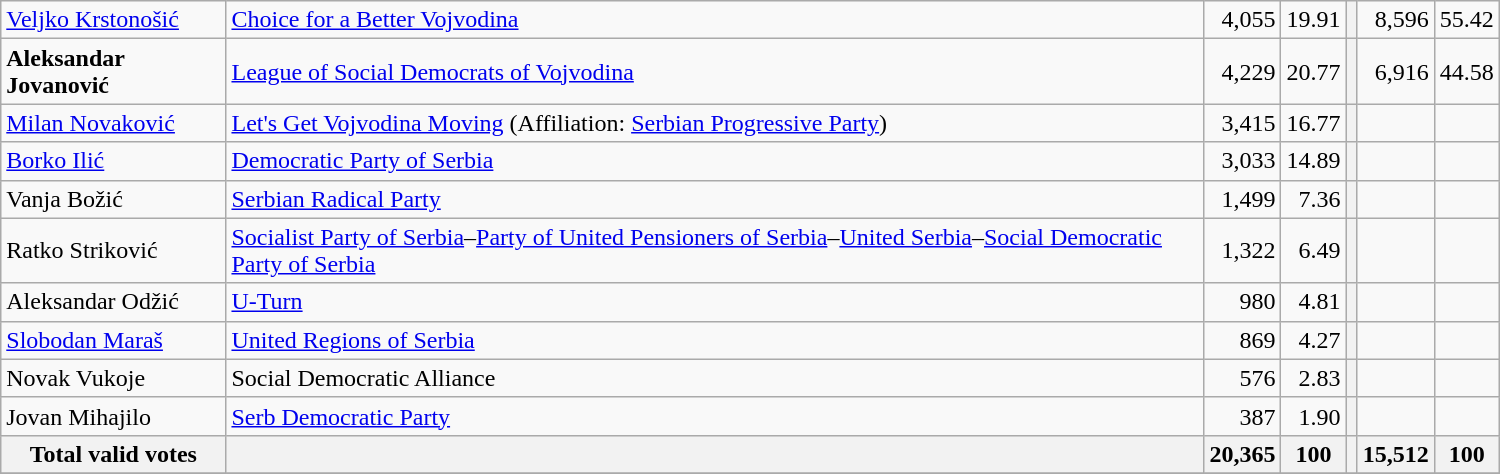<table style="width:1000px;" class="wikitable">
<tr>
<td align="left"><a href='#'>Veljko Krstonošić</a></td>
<td align="left"><a href='#'>Choice for a Better Vojvodina</a></td>
<td align="right">4,055</td>
<td align="right">19.91</td>
<th align="left"></th>
<td align="right">8,596</td>
<td align="right">55.42</td>
</tr>
<tr>
<td align="left"><strong>Aleksandar Jovanović</strong></td>
<td align="left"><a href='#'>League of Social Democrats of Vojvodina</a></td>
<td align="right">4,229</td>
<td align="right">20.77</td>
<th align="left"></th>
<td align="right">6,916</td>
<td align="right">44.58</td>
</tr>
<tr>
<td align="left"><a href='#'>Milan Novaković</a></td>
<td align="left"><a href='#'>Let's Get Vojvodina Moving</a> (Affiliation: <a href='#'>Serbian Progressive Party</a>)</td>
<td align="right">3,415</td>
<td align="right">16.77</td>
<th align="left"></th>
<td align="right"></td>
<td align="right"></td>
</tr>
<tr>
<td align="left"><a href='#'>Borko Ilić</a></td>
<td align="left"><a href='#'>Democratic Party of Serbia</a></td>
<td align="right">3,033</td>
<td align="right">14.89</td>
<th align="left"></th>
<td align="right"></td>
<td align="right"></td>
</tr>
<tr>
<td align="left">Vanja Božić</td>
<td align="left"><a href='#'>Serbian Radical Party</a></td>
<td align="right">1,499</td>
<td align="right">7.36</td>
<th align="left"></th>
<td align="right"></td>
<td align="right"></td>
</tr>
<tr>
<td align="left">Ratko Striković</td>
<td align="left"><a href='#'>Socialist Party of Serbia</a>–<a href='#'>Party of United Pensioners of Serbia</a>–<a href='#'>United Serbia</a>–<a href='#'>Social Democratic Party of Serbia</a></td>
<td align="right">1,322</td>
<td align="right">6.49</td>
<th align="left"></th>
<td align="right"></td>
<td align="right"></td>
</tr>
<tr>
<td align="left">Aleksandar Odžić</td>
<td align="left"><a href='#'>U-Turn</a></td>
<td align="right">980</td>
<td align="right">4.81</td>
<th align="left"></th>
<td align="right"></td>
<td align="right"></td>
</tr>
<tr>
<td align="left"><a href='#'>Slobodan Maraš</a></td>
<td align="left"><a href='#'>United Regions of Serbia</a></td>
<td align="right">869</td>
<td align="right">4.27</td>
<th align="left"></th>
<td align="right"></td>
<td align="right"></td>
</tr>
<tr>
<td align="left">Novak Vukoje</td>
<td align="left">Social Democratic Alliance</td>
<td align="right">576</td>
<td align="right">2.83</td>
<th align="left"></th>
<td align="right"></td>
<td align="right"></td>
</tr>
<tr>
<td align="left">Jovan Mihajilo</td>
<td align="left"><a href='#'>Serb Democratic Party</a></td>
<td align="right">387</td>
<td align="right">1.90</td>
<th align="left"></th>
<td align="right"></td>
<td align="right"></td>
</tr>
<tr>
<th align="left">Total valid votes</th>
<th align="left"></th>
<th align="right">20,365</th>
<th align="right">100</th>
<th align="left"></th>
<th align="right">15,512</th>
<th align="right">100</th>
</tr>
<tr>
</tr>
</table>
